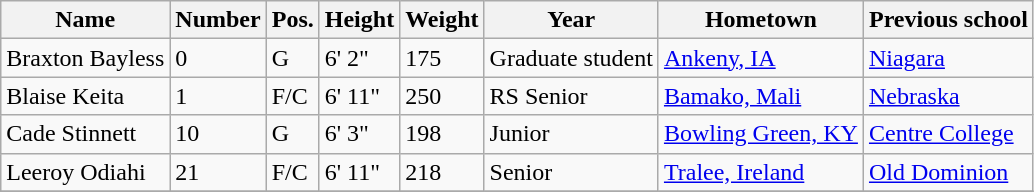<table class="wikitable sortable" border="1">
<tr>
<th>Name</th>
<th>Number</th>
<th>Pos.</th>
<th>Height</th>
<th>Weight</th>
<th>Year</th>
<th>Hometown</th>
<th class="unsortable">Previous school</th>
</tr>
<tr>
<td>Braxton Bayless</td>
<td>0</td>
<td>G</td>
<td>6' 2"</td>
<td>175</td>
<td>Graduate student</td>
<td><a href='#'>Ankeny, IA</a></td>
<td><a href='#'>Niagara</a></td>
</tr>
<tr>
<td>Blaise Keita</td>
<td>1</td>
<td>F/C</td>
<td>6' 11"</td>
<td>250</td>
<td>RS Senior</td>
<td><a href='#'>Bamako, Mali</a></td>
<td><a href='#'>Nebraska</a></td>
</tr>
<tr>
<td>Cade Stinnett</td>
<td>10</td>
<td>G</td>
<td>6' 3"</td>
<td>198</td>
<td>Junior</td>
<td><a href='#'>Bowling Green, KY</a></td>
<td><a href='#'>Centre College</a></td>
</tr>
<tr>
<td>Leeroy Odiahi</td>
<td>21</td>
<td>F/C</td>
<td>6' 11"</td>
<td>218</td>
<td>Senior</td>
<td><a href='#'>Tralee, Ireland</a></td>
<td><a href='#'>Old Dominion</a></td>
</tr>
<tr>
</tr>
</table>
